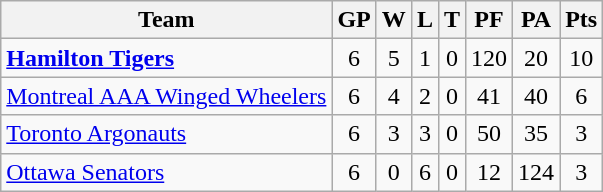<table class="wikitable">
<tr>
<th>Team</th>
<th>GP</th>
<th>W</th>
<th>L</th>
<th>T</th>
<th>PF</th>
<th>PA</th>
<th>Pts</th>
</tr>
<tr align="center">
<td align="left"><strong><a href='#'>Hamilton Tigers</a></strong></td>
<td>6</td>
<td>5</td>
<td>1</td>
<td>0</td>
<td>120</td>
<td>20</td>
<td>10</td>
</tr>
<tr align="center">
<td align="left"><a href='#'>Montreal AAA Winged Wheelers</a></td>
<td>6</td>
<td>4</td>
<td>2</td>
<td>0</td>
<td>41</td>
<td>40</td>
<td>6</td>
</tr>
<tr align="center">
<td align="left"><a href='#'>Toronto Argonauts</a></td>
<td>6</td>
<td>3</td>
<td>3</td>
<td>0</td>
<td>50</td>
<td>35</td>
<td>3</td>
</tr>
<tr align="center">
<td align="left"><a href='#'>Ottawa Senators</a></td>
<td>6</td>
<td>0</td>
<td>6</td>
<td>0</td>
<td>12</td>
<td>124</td>
<td>3</td>
</tr>
</table>
